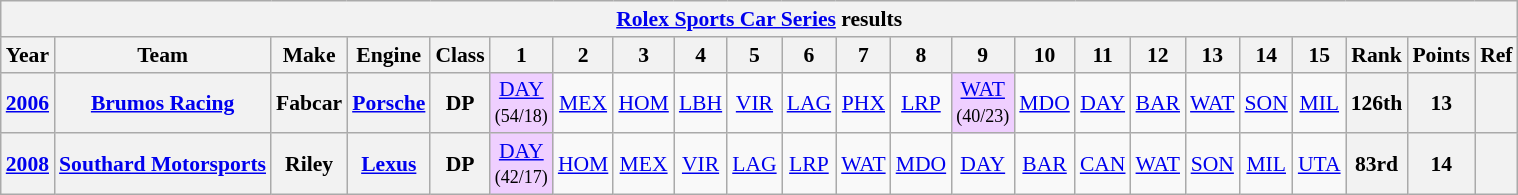<table class="wikitable " style="text-align:center; font-size:90%">
<tr>
<th colspan=45><a href='#'>Rolex Sports Car Series</a> results</th>
</tr>
<tr>
<th>Year</th>
<th>Team</th>
<th>Make</th>
<th>Engine</th>
<th>Class</th>
<th>1</th>
<th>2</th>
<th>3</th>
<th>4</th>
<th>5</th>
<th>6</th>
<th>7</th>
<th>8</th>
<th>9</th>
<th>10</th>
<th>11</th>
<th>12</th>
<th>13</th>
<th>14</th>
<th>15</th>
<th>Rank</th>
<th>Points</th>
<th>Ref</th>
</tr>
<tr>
<th><a href='#'>2006</a></th>
<th><a href='#'>Brumos Racing</a></th>
<th>Fabcar</th>
<th><a href='#'>Porsche</a></th>
<th>DP</th>
<td style="background:#EFCFFF;"><a href='#'>DAY</a><br><small>(54/18)</small></td>
<td><a href='#'>MEX</a></td>
<td><a href='#'>HOM</a></td>
<td><a href='#'>LBH</a></td>
<td><a href='#'>VIR</a></td>
<td><a href='#'>LAG</a></td>
<td><a href='#'>PHX</a></td>
<td><a href='#'>LRP</a></td>
<td style="background:#EFCFFF;"><a href='#'>WAT</a><br><small>(40/23)</small></td>
<td><a href='#'>MDO</a></td>
<td><a href='#'>DAY</a></td>
<td><a href='#'>BAR</a></td>
<td><a href='#'>WAT</a></td>
<td><a href='#'>SON</a></td>
<td><a href='#'>MIL</a></td>
<th>126th</th>
<th>13</th>
<th></th>
</tr>
<tr>
<th><a href='#'>2008</a></th>
<th><a href='#'>Southard Motorsports</a></th>
<th>Riley</th>
<th><a href='#'>Lexus</a></th>
<th>DP</th>
<td style="background:#EFCFFF;"><a href='#'>DAY</a><br><small>(42/17)</small></td>
<td><a href='#'>HOM</a></td>
<td><a href='#'>MEX</a></td>
<td><a href='#'>VIR</a></td>
<td><a href='#'>LAG</a></td>
<td><a href='#'>LRP</a></td>
<td><a href='#'>WAT</a></td>
<td><a href='#'>MDO</a></td>
<td><a href='#'>DAY</a></td>
<td><a href='#'>BAR</a></td>
<td><a href='#'>CAN</a></td>
<td><a href='#'>WAT</a></td>
<td><a href='#'>SON</a></td>
<td><a href='#'>MIL</a></td>
<td><a href='#'>UTA</a></td>
<th>83rd</th>
<th>14</th>
<th></th>
</tr>
</table>
